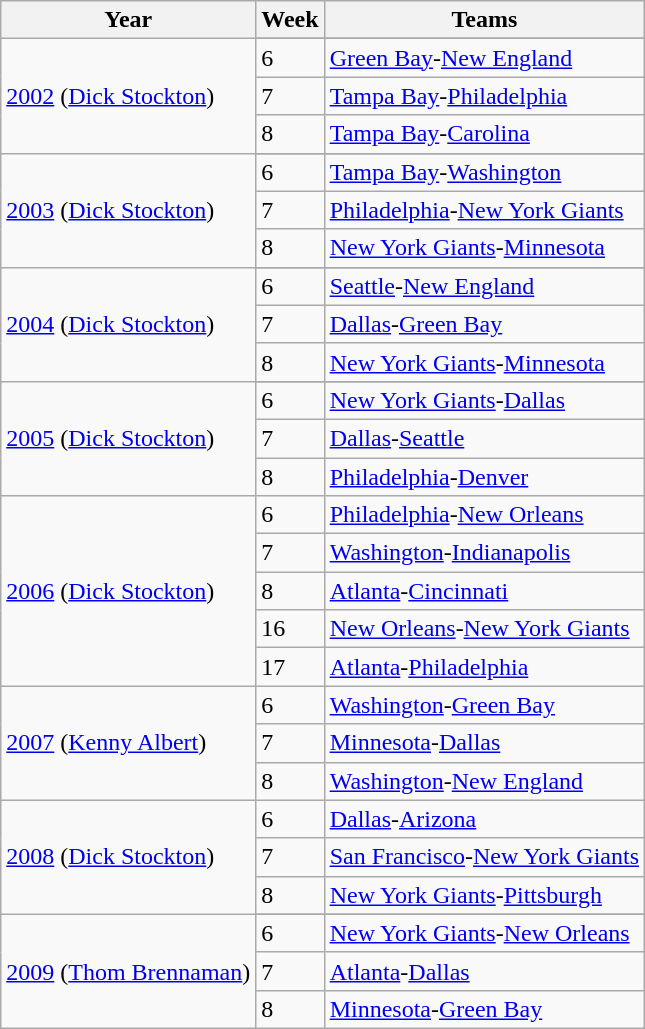<table class="wikitable">
<tr>
<th>Year</th>
<th>Week</th>
<th>Teams</th>
</tr>
<tr>
<td rowspan=4><a href='#'>2002</a> (<a href='#'>Dick Stockton</a>)</td>
</tr>
<tr>
<td>6</td>
<td><a href='#'>Green Bay</a>-<a href='#'>New England</a></td>
</tr>
<tr>
<td>7</td>
<td><a href='#'>Tampa Bay</a>-<a href='#'>Philadelphia</a></td>
</tr>
<tr>
<td>8</td>
<td><a href='#'>Tampa Bay</a>-<a href='#'>Carolina</a></td>
</tr>
<tr>
<td rowspan=4><a href='#'>2003</a> (<a href='#'>Dick Stockton</a>)</td>
</tr>
<tr>
<td>6</td>
<td><a href='#'>Tampa Bay</a>-<a href='#'>Washington</a></td>
</tr>
<tr>
<td>7</td>
<td><a href='#'>Philadelphia</a>-<a href='#'>New York Giants</a></td>
</tr>
<tr>
<td>8</td>
<td><a href='#'>New York Giants</a>-<a href='#'>Minnesota</a></td>
</tr>
<tr>
<td rowspan=4><a href='#'>2004</a> (<a href='#'>Dick Stockton</a>)</td>
</tr>
<tr>
<td>6</td>
<td><a href='#'>Seattle</a>-<a href='#'>New England</a></td>
</tr>
<tr>
<td>7</td>
<td><a href='#'>Dallas</a>-<a href='#'>Green Bay</a></td>
</tr>
<tr>
<td>8</td>
<td><a href='#'>New York Giants</a>-<a href='#'>Minnesota</a></td>
</tr>
<tr>
<td rowspan=4><a href='#'>2005</a> (<a href='#'>Dick Stockton</a>)</td>
</tr>
<tr>
<td>6</td>
<td><a href='#'>New York Giants</a>-<a href='#'>Dallas</a></td>
</tr>
<tr>
<td>7</td>
<td><a href='#'>Dallas</a>-<a href='#'>Seattle</a></td>
</tr>
<tr>
<td>8</td>
<td><a href='#'>Philadelphia</a>-<a href='#'>Denver</a></td>
</tr>
<tr>
<td rowspan=5><a href='#'>2006</a> (<a href='#'>Dick Stockton</a>)</td>
<td>6</td>
<td><a href='#'>Philadelphia</a>-<a href='#'>New Orleans</a></td>
</tr>
<tr>
<td>7</td>
<td><a href='#'>Washington</a>-<a href='#'>Indianapolis</a></td>
</tr>
<tr>
<td>8</td>
<td><a href='#'>Atlanta</a>-<a href='#'>Cincinnati</a></td>
</tr>
<tr>
<td>16</td>
<td><a href='#'>New Orleans</a>-<a href='#'>New York Giants</a></td>
</tr>
<tr>
<td>17</td>
<td><a href='#'>Atlanta</a>-<a href='#'>Philadelphia</a></td>
</tr>
<tr>
<td rowspan=3><a href='#'>2007</a> (<a href='#'>Kenny Albert</a>)</td>
<td>6</td>
<td><a href='#'>Washington</a>-<a href='#'>Green Bay</a></td>
</tr>
<tr>
<td>7</td>
<td><a href='#'>Minnesota</a>-<a href='#'>Dallas</a></td>
</tr>
<tr>
<td>8</td>
<td><a href='#'>Washington</a>-<a href='#'>New England</a></td>
</tr>
<tr>
<td rowspan=3><a href='#'>2008</a> (<a href='#'>Dick Stockton</a>)</td>
<td>6</td>
<td><a href='#'>Dallas</a>-<a href='#'>Arizona</a></td>
</tr>
<tr>
<td>7</td>
<td><a href='#'>San Francisco</a>-<a href='#'>New York Giants</a></td>
</tr>
<tr>
<td>8</td>
<td><a href='#'>New York Giants</a>-<a href='#'>Pittsburgh</a></td>
</tr>
<tr>
<td rowspan=4><a href='#'>2009</a> (<a href='#'>Thom Brennaman</a>)</td>
</tr>
<tr>
<td>6</td>
<td><a href='#'>New York Giants</a>-<a href='#'>New Orleans</a></td>
</tr>
<tr>
<td>7</td>
<td><a href='#'>Atlanta</a>-<a href='#'>Dallas</a></td>
</tr>
<tr>
<td>8</td>
<td><a href='#'>Minnesota</a>-<a href='#'>Green Bay</a></td>
</tr>
</table>
